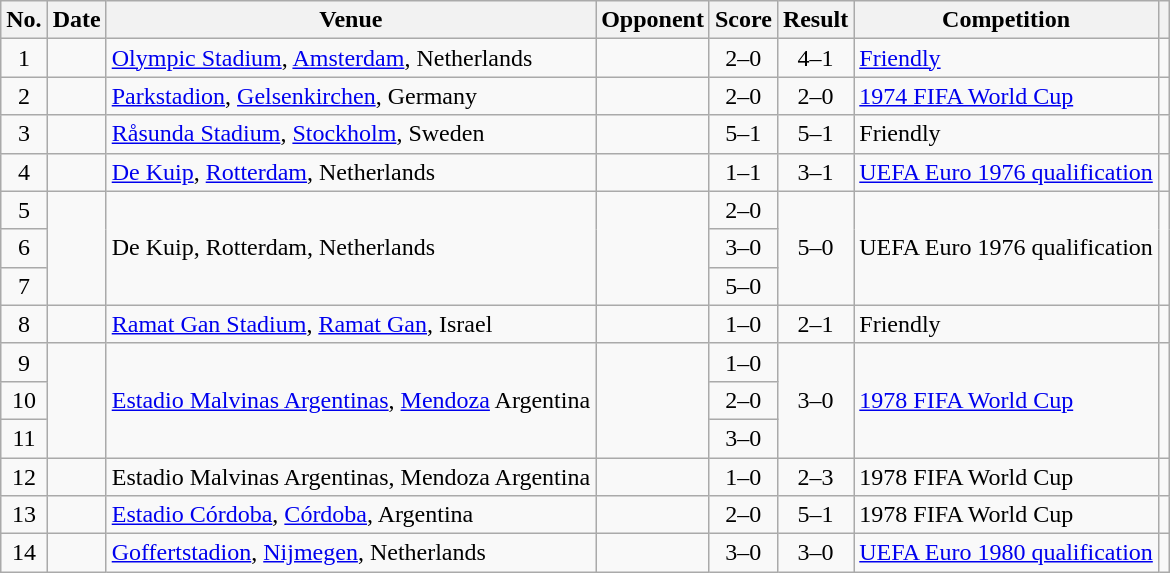<table class="wikitable sortable">
<tr>
<th scope="col">No.</th>
<th scope="col">Date</th>
<th scope="col">Venue</th>
<th scope="col">Opponent</th>
<th scope="col">Score</th>
<th scope="col">Result</th>
<th scope="col">Competition</th>
<th scope="col" class="unsortable"></th>
</tr>
<tr>
<td style="text-align:center">1</td>
<td></td>
<td><a href='#'>Olympic Stadium</a>, <a href='#'>Amsterdam</a>, Netherlands</td>
<td></td>
<td style="text-align:center">2–0</td>
<td style="text-align:center">4–1</td>
<td><a href='#'>Friendly</a></td>
<td></td>
</tr>
<tr>
<td style="text-align:center">2</td>
<td></td>
<td><a href='#'>Parkstadion</a>, <a href='#'>Gelsenkirchen</a>, Germany</td>
<td></td>
<td style="text-align:center">2–0</td>
<td style="text-align:center">2–0</td>
<td><a href='#'>1974 FIFA World Cup</a></td>
<td></td>
</tr>
<tr>
<td style="text-align:center">3</td>
<td></td>
<td><a href='#'>Råsunda Stadium</a>, <a href='#'>Stockholm</a>, Sweden</td>
<td></td>
<td style="text-align:center">5–1</td>
<td style="text-align:center">5–1</td>
<td>Friendly</td>
<td></td>
</tr>
<tr>
<td style="text-align:center">4</td>
<td></td>
<td><a href='#'>De Kuip</a>, <a href='#'>Rotterdam</a>, Netherlands</td>
<td></td>
<td style="text-align:center">1–1</td>
<td style="text-align:center">3–1</td>
<td><a href='#'>UEFA Euro 1976 qualification</a></td>
<td></td>
</tr>
<tr>
<td style="text-align:center">5</td>
<td rowspan="3"></td>
<td rowspan="3">De Kuip, Rotterdam, Netherlands</td>
<td rowspan="3"></td>
<td style="text-align:center">2–0</td>
<td rowspan="3" style="text-align:center">5–0</td>
<td rowspan="3">UEFA Euro 1976 qualification</td>
<td rowspan="3"></td>
</tr>
<tr>
<td style="text-align:center">6</td>
<td style="text-align:center">3–0</td>
</tr>
<tr>
<td style="text-align:center">7</td>
<td style="text-align:center">5–0</td>
</tr>
<tr>
<td style="text-align:center">8</td>
<td></td>
<td><a href='#'>Ramat Gan Stadium</a>, <a href='#'>Ramat Gan</a>, Israel</td>
<td></td>
<td style="text-align:center">1–0</td>
<td style="text-align:center">2–1</td>
<td>Friendly</td>
<td></td>
</tr>
<tr>
<td style="text-align:center">9</td>
<td rowspan="3"></td>
<td rowspan="3"><a href='#'>Estadio Malvinas Argentinas</a>, <a href='#'>Mendoza</a> Argentina</td>
<td rowspan="3"></td>
<td style="text-align:center">1–0</td>
<td rowspan="3" style="text-align:center">3–0</td>
<td rowspan="3"><a href='#'>1978 FIFA World Cup</a></td>
<td rowspan="3"></td>
</tr>
<tr>
<td style="text-align:center">10</td>
<td style="text-align:center">2–0</td>
</tr>
<tr>
<td style="text-align:center">11</td>
<td style="text-align:center">3–0</td>
</tr>
<tr>
<td style="text-align:center">12</td>
<td></td>
<td>Estadio Malvinas Argentinas, Mendoza Argentina</td>
<td></td>
<td style="text-align:center">1–0</td>
<td style="text-align:center">2–3</td>
<td>1978 FIFA World Cup</td>
<td></td>
</tr>
<tr>
<td style="text-align:center">13</td>
<td></td>
<td><a href='#'>Estadio Córdoba</a>, <a href='#'>Córdoba</a>, Argentina</td>
<td></td>
<td style="text-align:center">2–0</td>
<td style="text-align:center">5–1</td>
<td>1978 FIFA World Cup</td>
<td></td>
</tr>
<tr>
<td style="text-align:center">14</td>
<td></td>
<td><a href='#'>Goffertstadion</a>, <a href='#'>Nijmegen</a>, Netherlands</td>
<td></td>
<td style="text-align:center">3–0</td>
<td style="text-align:center">3–0</td>
<td><a href='#'>UEFA Euro 1980 qualification</a></td>
<td></td>
</tr>
</table>
